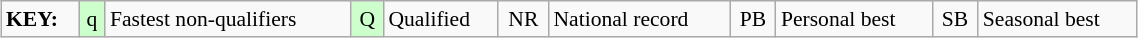<table class="wikitable" style="margin:0.5em auto; font-size:90%;position:relative;" width=60%>
<tr>
<td><strong>KEY:</strong></td>
<td bgcolor=ccffcc align=center>q</td>
<td>Fastest non-qualifiers</td>
<td bgcolor=ccffcc align=center>Q</td>
<td>Qualified</td>
<td align=center>NR</td>
<td>National record</td>
<td align=center>PB</td>
<td>Personal best</td>
<td align=center>SB</td>
<td>Seasonal best</td>
</tr>
</table>
